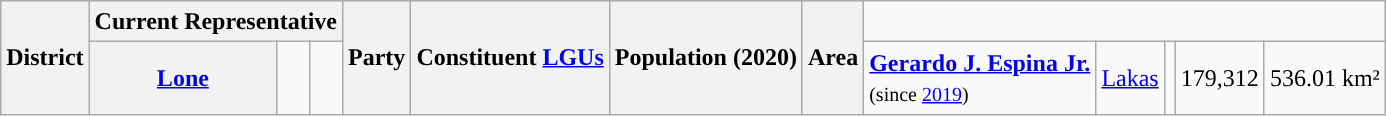<table class="wikitable sortable" style="margin: 1em auto; font-size:100%; line-height:20px; text-align:center">
<tr>
<th rowspan="2">District</th>
<th colspan="3">Current Representative</th>
<th rowspan="2">Party</th>
<th rowspan="2">Constituent <a href='#'>LGUs</a></th>
<th rowspan="2">Population (2020)</th>
<th rowspan="2">Area</th>
</tr>
<tr>
<th><a href='#'>Lone</a></th>
<td style="background:"></td>
<td></td>
<td style="text-align:left;"><strong><a href='#'>Gerardo J. Espina Jr.</a></strong><br><small>(since <a href='#'>2019</a>)</small></td>
<td><a href='#'>Lakas</a></td>
<td></td>
<td>179,312</td>
<td>536.01 km²</td>
</tr>
</table>
